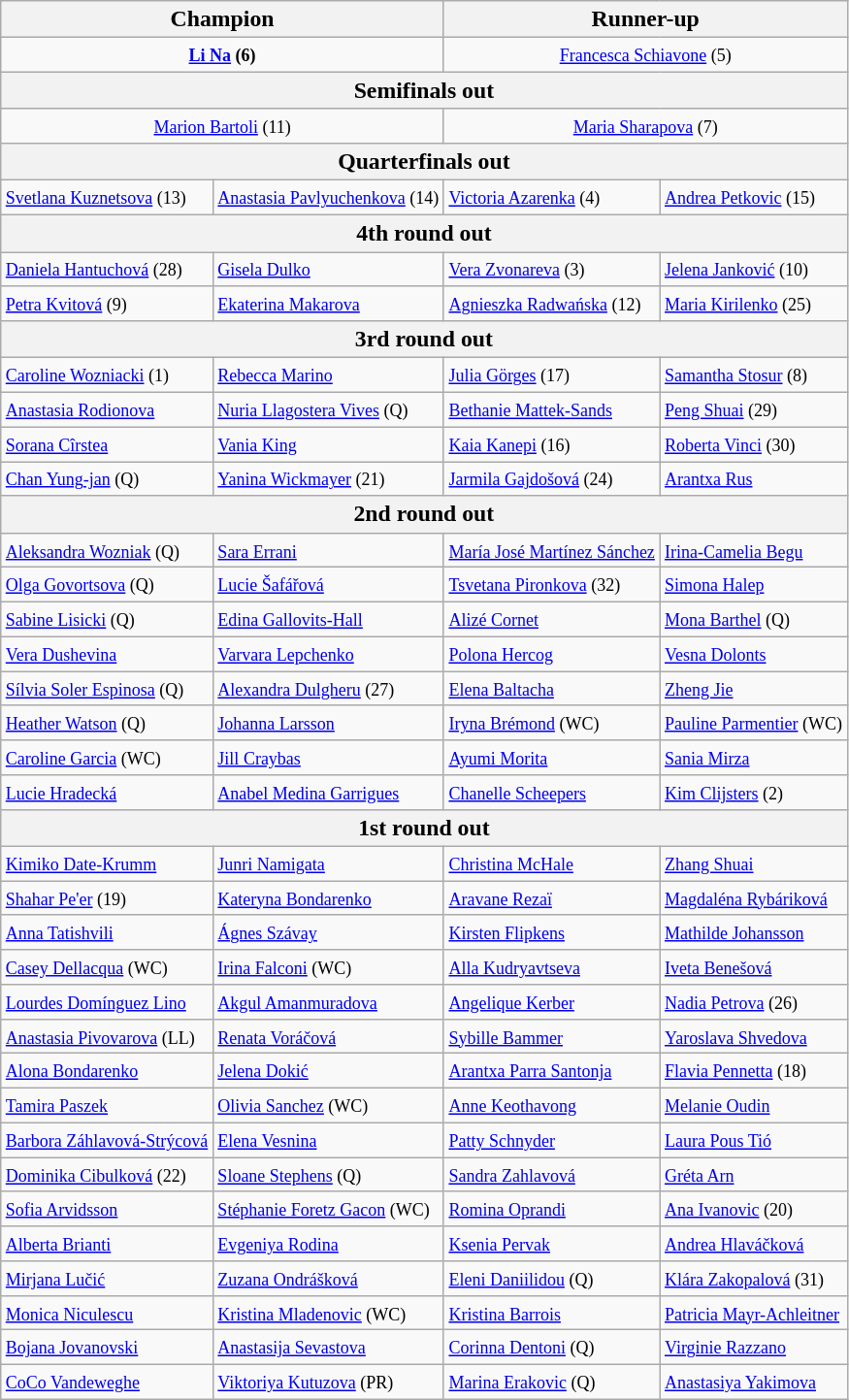<table class="wikitable collapsible collapsed" style=font-size:90%>
<tr style=font-size:110%>
<th colspan=2>Champion</th>
<th colspan=2>Runner-up</th>
</tr>
<tr align=center>
<td colspan=2> <small><strong><a href='#'>Li Na</a> (6)</strong></small></td>
<td colspan=2> <small><a href='#'>Francesca Schiavone</a> (5) </small></td>
</tr>
<tr style=font-size:110%>
<th colspan=4>Semifinals out</th>
</tr>
<tr align=center>
<td colspan=2> <small><a href='#'>Marion Bartoli</a> (11) </small></td>
<td colspan=2> <small><a href='#'>Maria Sharapova</a> (7) </small></td>
</tr>
<tr style=font-size:110%>
<th colspan=4>Quarterfinals out</th>
</tr>
<tr>
<td> <small><a href='#'>Svetlana Kuznetsova</a> (13)</small></td>
<td> <small><a href='#'>Anastasia Pavlyuchenkova</a> (14) </small></td>
<td> <small><a href='#'>Victoria Azarenka</a> (4)</small></td>
<td> <small><a href='#'>Andrea Petkovic</a> (15)</small></td>
</tr>
<tr style=font-size:110%>
<th colspan=4>4th round out</th>
</tr>
<tr>
<td> <small><a href='#'>Daniela Hantuchová</a> (28)</small></td>
<td> <small><a href='#'>Gisela Dulko</a> </small></td>
<td> <small><a href='#'>Vera Zvonareva</a> (3)</small></td>
<td> <small><a href='#'>Jelena Janković</a> (10)</small></td>
</tr>
<tr>
<td> <small><a href='#'>Petra Kvitová</a> (9) </small></td>
<td> <small><a href='#'>Ekaterina Makarova</a> </small></td>
<td> <small><a href='#'>Agnieszka Radwańska</a> (12)</small></td>
<td> <small><a href='#'>Maria Kirilenko</a> (25) </small></td>
</tr>
<tr style=font-size:110%>
<th colspan=4>3rd round out</th>
</tr>
<tr>
<td> <small><a href='#'>Caroline Wozniacki</a> (1)</small></td>
<td> <small><a href='#'>Rebecca Marino</a> </small></td>
<td> <small><a href='#'>Julia Görges</a> (17) </small></td>
<td> <small><a href='#'>Samantha Stosur</a> (8) </small></td>
</tr>
<tr>
<td> <small><a href='#'>Anastasia Rodionova</a> </small></td>
<td> <small><a href='#'>Nuria Llagostera Vives</a> (Q)</small></td>
<td> <small><a href='#'>Bethanie Mattek-Sands</a> </small></td>
<td> <small><a href='#'>Peng Shuai</a> (29)</small></td>
</tr>
<tr>
<td> <small><a href='#'>Sorana Cîrstea</a> </small></td>
<td> <small><a href='#'>Vania King</a> </small></td>
<td> <small><a href='#'>Kaia Kanepi</a> (16)</small></td>
<td> <small><a href='#'>Roberta Vinci</a> (30)</small></td>
</tr>
<tr>
<td> <small><a href='#'>Chan Yung-jan</a> (Q)</small></td>
<td> <small><a href='#'>Yanina Wickmayer</a> (21) </small></td>
<td> <small><a href='#'>Jarmila Gajdošová</a> (24)</small></td>
<td> <small><a href='#'>Arantxa Rus</a> </small></td>
</tr>
<tr style=font-size:110%>
<th colspan=4>2nd round out</th>
</tr>
<tr>
<td> <small><a href='#'>Aleksandra Wozniak</a> (Q)</small></td>
<td> <small><a href='#'>Sara Errani</a></small></td>
<td> <small><a href='#'>María José Martínez Sánchez</a></small></td>
<td> <small><a href='#'>Irina-Camelia Begu</a> </small></td>
</tr>
<tr>
<td> <small><a href='#'>Olga Govortsova</a> (Q)</small></td>
<td> <small><a href='#'>Lucie Šafářová</a> </small></td>
<td> <small><a href='#'>Tsvetana Pironkova</a> (32)</small></td>
<td> <small><a href='#'>Simona Halep</a> </small></td>
</tr>
<tr>
<td> <small><a href='#'>Sabine Lisicki</a> (Q)</small></td>
<td> <small><a href='#'>Edina Gallovits-Hall</a> </small></td>
<td> <small><a href='#'>Alizé Cornet</a> </small></td>
<td> <small><a href='#'>Mona Barthel</a> (Q)</small></td>
</tr>
<tr>
<td> <small><a href='#'>Vera Dushevina</a> </small></td>
<td> <small><a href='#'>Varvara Lepchenko</a> </small></td>
<td> <small><a href='#'>Polona Hercog</a> </small></td>
<td> <small><a href='#'>Vesna Dolonts</a> </small></td>
</tr>
<tr>
<td> <small><a href='#'>Sílvia Soler Espinosa</a> (Q)</small></td>
<td> <small><a href='#'>Alexandra Dulgheru</a> (27)</small></td>
<td> <small><a href='#'>Elena Baltacha</a> </small></td>
<td> <small><a href='#'>Zheng Jie</a> </small></td>
</tr>
<tr>
<td> <small><a href='#'>Heather Watson</a> (Q)</small></td>
<td> <small><a href='#'>Johanna Larsson</a>  </small></td>
<td> <small><a href='#'>Iryna Brémond</a> (WC)</small></td>
<td> <small><a href='#'>Pauline Parmentier</a> (WC)</small></td>
</tr>
<tr>
<td> <small><a href='#'>Caroline Garcia</a> (WC)</small></td>
<td> <small><a href='#'>Jill Craybas</a> </small></td>
<td> <small><a href='#'>Ayumi Morita</a> </small></td>
<td> <small><a href='#'>Sania Mirza</a> </small></td>
</tr>
<tr>
<td> <small><a href='#'>Lucie Hradecká</a> </small></td>
<td> <small><a href='#'>Anabel Medina Garrigues</a></small></td>
<td> <small><a href='#'>Chanelle Scheepers</a> </small></td>
<td> <small><a href='#'>Kim Clijsters</a> (2)</small></td>
</tr>
<tr style=font-size:110%>
<th colspan=4>1st round out</th>
</tr>
<tr>
<td> <small><a href='#'>Kimiko Date-Krumm</a></small></td>
<td> <small><a href='#'>Junri Namigata</a></small></td>
<td> <small><a href='#'>Christina McHale</a> </small></td>
<td> <small><a href='#'>Zhang Shuai</a> </small></td>
</tr>
<tr>
<td> <small><a href='#'>Shahar Pe'er</a> (19) </small></td>
<td> <small><a href='#'>Kateryna Bondarenko</a></small></td>
<td> <small><a href='#'>Aravane Rezaï</a></small></td>
<td> <small><a href='#'>Magdaléna Rybáriková</a></small></td>
</tr>
<tr>
<td> <small><a href='#'>Anna Tatishvili</a></small></td>
<td> <small><a href='#'>Ágnes Szávay</a></small></td>
<td> <small><a href='#'>Kirsten Flipkens</a></small></td>
<td> <small><a href='#'>Mathilde Johansson</a></small></td>
</tr>
<tr>
<td> <small><a href='#'>Casey Dellacqua</a> (WC)</small></td>
<td> <small><a href='#'>Irina Falconi</a> (WC)</small></td>
<td> <small><a href='#'>Alla Kudryavtseva</a></small></td>
<td> <small><a href='#'>Iveta Benešová</a></small></td>
</tr>
<tr>
<td> <small><a href='#'>Lourdes Domínguez Lino</a></small></td>
<td> <small><a href='#'>Akgul Amanmuradova</a></small></td>
<td> <small><a href='#'>Angelique Kerber</a></small></td>
<td> <small><a href='#'>Nadia Petrova</a> (26)</small></td>
</tr>
<tr>
<td> <small><a href='#'>Anastasia Pivovarova</a> (LL)</small></td>
<td> <small><a href='#'>Renata Voráčová</a></small></td>
<td> <small><a href='#'>Sybille Bammer</a></small></td>
<td> <small><a href='#'>Yaroslava Shvedova</a></small></td>
</tr>
<tr>
<td> <small><a href='#'>Alona Bondarenko</a></small></td>
<td> <small><a href='#'>Jelena Dokić</a></small></td>
<td> <small><a href='#'>Arantxa Parra Santonja</a></small></td>
<td> <small><a href='#'>Flavia Pennetta</a> (18)</small></td>
</tr>
<tr>
<td> <small><a href='#'>Tamira Paszek</a></small></td>
<td> <small><a href='#'>Olivia Sanchez</a> (WC)</small></td>
<td> <small><a href='#'>Anne Keothavong</a></small></td>
<td> <small><a href='#'>Melanie Oudin</a></small></td>
</tr>
<tr>
<td> <small><a href='#'>Barbora Záhlavová-Strýcová</a></small></td>
<td> <small><a href='#'>Elena Vesnina</a></small></td>
<td> <small><a href='#'>Patty Schnyder</a></small></td>
<td> <small><a href='#'>Laura Pous Tió</a></small></td>
</tr>
<tr>
<td> <small><a href='#'>Dominika Cibulková</a> (22)</small></td>
<td> <small><a href='#'>Sloane Stephens</a> (Q)</small></td>
<td> <small><a href='#'>Sandra Zahlavová</a></small></td>
<td> <small><a href='#'>Gréta Arn</a></small></td>
</tr>
<tr>
<td> <small><a href='#'>Sofia Arvidsson</a></small></td>
<td> <small><a href='#'>Stéphanie Foretz Gacon</a> (WC)</small></td>
<td> <small><a href='#'>Romina Oprandi</a> </small></td>
<td> <small><a href='#'>Ana Ivanovic</a> (20)</small></td>
</tr>
<tr>
<td> <small><a href='#'>Alberta Brianti</a> </small></td>
<td> <small><a href='#'>Evgeniya Rodina</a></small></td>
<td> <small><a href='#'>Ksenia Pervak</a></small></td>
<td> <small><a href='#'>Andrea Hlaváčková</a></small></td>
</tr>
<tr>
<td> <small><a href='#'>Mirjana Lučić</a> </small></td>
<td> <small><a href='#'>Zuzana Ondrášková</a></small></td>
<td> <small><a href='#'>Eleni Daniilidou</a> (Q)</small></td>
<td> <small><a href='#'>Klára Zakopalová</a> (31)</small></td>
</tr>
<tr>
<td> <small><a href='#'>Monica Niculescu</a></small></td>
<td> <small><a href='#'>Kristina Mladenovic</a> (WC)</small></td>
<td> <small><a href='#'>Kristina Barrois</a></small></td>
<td> <small><a href='#'>Patricia Mayr-Achleitner</a></small></td>
</tr>
<tr>
<td> <small><a href='#'>Bojana Jovanovski</a></small></td>
<td> <small><a href='#'>Anastasija Sevastova</a></small></td>
<td> <small><a href='#'>Corinna Dentoni</a> (Q)</small></td>
<td> <small><a href='#'>Virginie Razzano</a></small></td>
</tr>
<tr>
<td> <small><a href='#'>CoCo Vandeweghe</a> </small></td>
<td> <small><a href='#'>Viktoriya Kutuzova</a> (PR)</small></td>
<td> <small><a href='#'>Marina Erakovic</a> (Q)</small></td>
<td> <small><a href='#'>Anastasiya Yakimova</a></small></td>
</tr>
</table>
